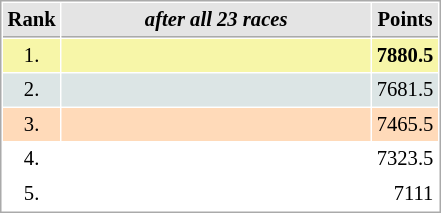<table cellspacing="1" cellpadding="3" style="border:1px solid #aaa; font-size:86%;">
<tr style="background:#e4e4e4;">
<th style="border-bottom:1px solid #aaa; width:10px;">Rank</th>
<th style="border-bottom:1px solid #aaa; width:200px; white-space:nowrap;"><em>after all 23 races</em> </th>
<th style="border-bottom:1px solid #aaa; width:20px;">Points</th>
</tr>
<tr style="background:#f7f6a8;">
<td style="text-align:center">1.</td>
<td><strong></strong></td>
<td style="text-align:right"><strong>7880.5</strong></td>
</tr>
<tr style="background:#dce5e5;">
<td style="text-align:center">2.</td>
<td></td>
<td style="text-align:right">7681.5</td>
</tr>
<tr style="background:#ffdab9;">
<td style="text-align:center">3.</td>
<td></td>
<td style="text-align:right">7465.5</td>
</tr>
<tr>
<td style="text-align:center">4.</td>
<td></td>
<td style="text-align:right">7323.5</td>
</tr>
<tr>
<td style="text-align:center">5.</td>
<td></td>
<td style="text-align:right">7111</td>
</tr>
</table>
